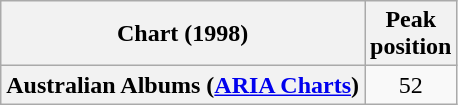<table class="wikitable sortable plainrowheaders" style="text-align:center">
<tr>
<th scope="col">Chart (1998)</th>
<th scope="col">Peak<br>position</th>
</tr>
<tr>
<th scope="row">Australian Albums (<a href='#'>ARIA Charts</a>)</th>
<td>52</td>
</tr>
</table>
